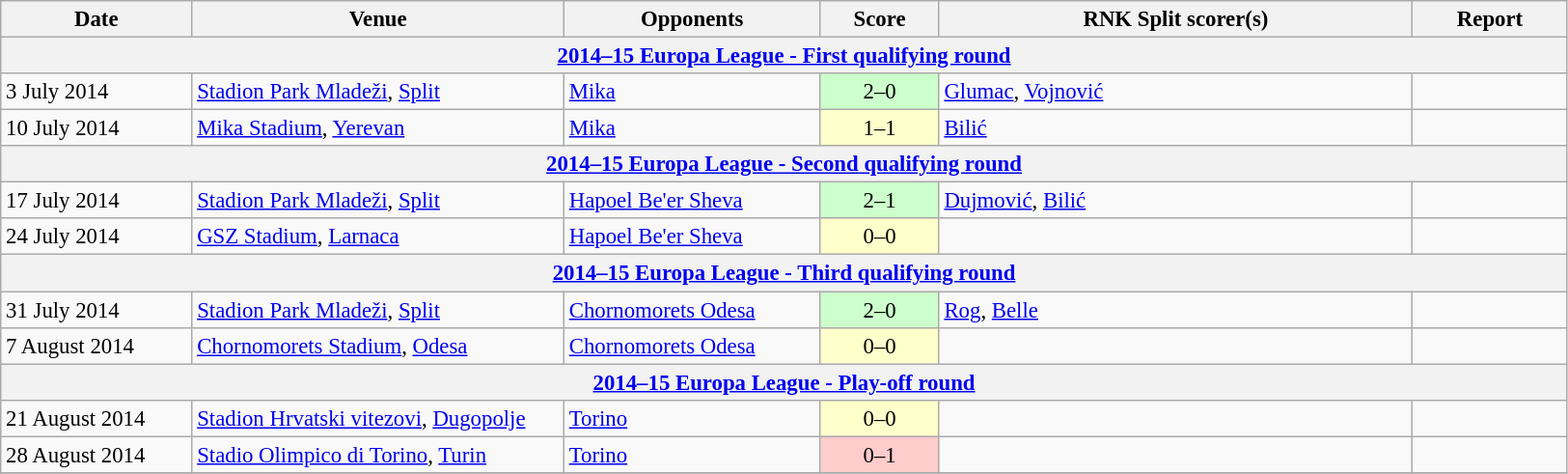<table class="wikitable" style="font-size:95%;">
<tr>
<th width=125>Date</th>
<th width=250>Venue</th>
<th width=170>Opponents</th>
<th width= 75>Score</th>
<th width=320>RNK Split scorer(s)</th>
<th width=100>Report</th>
</tr>
<tr>
<th colspan=7><a href='#'>2014–15 Europa League - First qualifying round</a></th>
</tr>
<tr>
<td>3 July 2014</td>
<td><a href='#'>Stadion Park Mladeži</a>, <a href='#'>Split</a></td>
<td> <a href='#'>Mika</a></td>
<td align=center bgcolor=#CCFFCC>2–0</td>
<td><a href='#'>Glumac</a>, <a href='#'>Vojnović</a></td>
<td></td>
</tr>
<tr>
<td>10 July 2014</td>
<td><a href='#'>Mika Stadium</a>, <a href='#'>Yerevan</a></td>
<td> <a href='#'>Mika</a></td>
<td align=center bgcolor=#FFFFCC>1–1</td>
<td><a href='#'>Bilić</a></td>
<td></td>
</tr>
<tr>
<th colspan=7><a href='#'>2014–15 Europa League - Second qualifying round</a></th>
</tr>
<tr>
<td>17 July 2014</td>
<td><a href='#'>Stadion Park Mladeži</a>, <a href='#'>Split</a></td>
<td> <a href='#'>Hapoel Be'er Sheva</a></td>
<td align=center bgcolor=#CCFFCC>2–1</td>
<td><a href='#'>Dujmović</a>, <a href='#'>Bilić</a></td>
<td></td>
</tr>
<tr>
<td>24 July 2014</td>
<td><a href='#'>GSZ Stadium</a>, <a href='#'>Larnaca</a></td>
<td> <a href='#'>Hapoel Be'er Sheva</a></td>
<td align=center bgcolor=#FFFFCC>0–0</td>
<td></td>
<td></td>
</tr>
<tr>
<th colspan=7><a href='#'>2014–15 Europa League - Third qualifying round</a></th>
</tr>
<tr>
<td>31 July 2014</td>
<td><a href='#'>Stadion Park Mladeži</a>, <a href='#'>Split</a></td>
<td> <a href='#'>Chornomorets Odesa</a></td>
<td align=center bgcolor=#CCFFCC>2–0</td>
<td><a href='#'>Rog</a>, <a href='#'>Belle</a></td>
<td></td>
</tr>
<tr>
<td>7 August 2014</td>
<td><a href='#'>Chornomorets Stadium</a>, <a href='#'>Odesa</a></td>
<td> <a href='#'>Chornomorets Odesa</a></td>
<td align=center bgcolor=#FFFFCC>0–0</td>
<td></td>
<td></td>
</tr>
<tr>
<th colspan=7><a href='#'>2014–15 Europa League - Play-off round</a></th>
</tr>
<tr>
<td>21 August 2014</td>
<td><a href='#'>Stadion Hrvatski vitezovi</a>, <a href='#'>Dugopolje</a></td>
<td> <a href='#'>Torino</a></td>
<td align=center bgcolor=#FFFFCC>0–0</td>
<td></td>
<td></td>
</tr>
<tr>
<td>28 August 2014</td>
<td><a href='#'>Stadio Olimpico di Torino</a>, <a href='#'>Turin</a></td>
<td> <a href='#'>Torino</a></td>
<td align=center bgcolor=#FFCCCC>0–1</td>
<td></td>
<td></td>
</tr>
<tr>
</tr>
</table>
